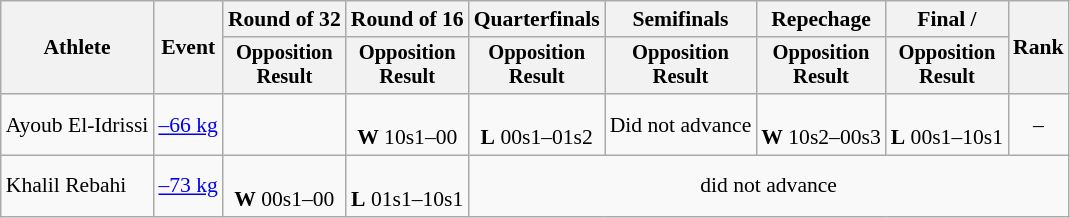<table class=wikitable style=font-size:90%;text-align:center>
<tr>
<th rowspan="2">Athlete</th>
<th rowspan="2">Event</th>
<th>Round of 32</th>
<th>Round of 16</th>
<th>Quarterfinals</th>
<th>Semifinals</th>
<th>Repechage</th>
<th>Final / </th>
<th rowspan=2>Rank</th>
</tr>
<tr style="font-size:95%">
<th>Opposition<br>Result</th>
<th>Opposition<br>Result</th>
<th>Opposition<br>Result</th>
<th>Opposition<br>Result</th>
<th>Opposition<br>Result</th>
<th>Opposition<br>Result</th>
</tr>
<tr>
<td align=left>Ayoub El-Idrissi</td>
<td align=left><a href='#'>–66 kg</a></td>
<td></td>
<td><br><strong>W</strong> 10s1–00</td>
<td><br><strong>L</strong> 00s1–01s2</td>
<td>Did not advance</td>
<td><br><strong>W</strong> 10s2–00s3</td>
<td><br><strong>L</strong> 00s1–10s1</td>
<td>–</td>
</tr>
<tr>
<td align=left>Khalil Rebahi</td>
<td align=left><a href='#'>–73 kg</a></td>
<td><br><strong>W</strong> 00s1–00</td>
<td><br><strong>L</strong> 01s1–10s1</td>
<td colspan=5>did not advance</td>
</tr>
</table>
